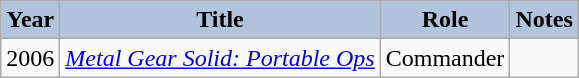<table class="wikitable">
<tr>
<th style="background:#B0C4DE;">Year</th>
<th style="background:#B0C4DE;">Title</th>
<th style="background:#B0C4DE;">Role</th>
<th style="background:#B0C4DE;">Notes</th>
</tr>
<tr>
<td>2006</td>
<td><em><a href='#'>Metal Gear Solid: Portable Ops</a></em></td>
<td>Commander</td>
<td></td>
</tr>
</table>
